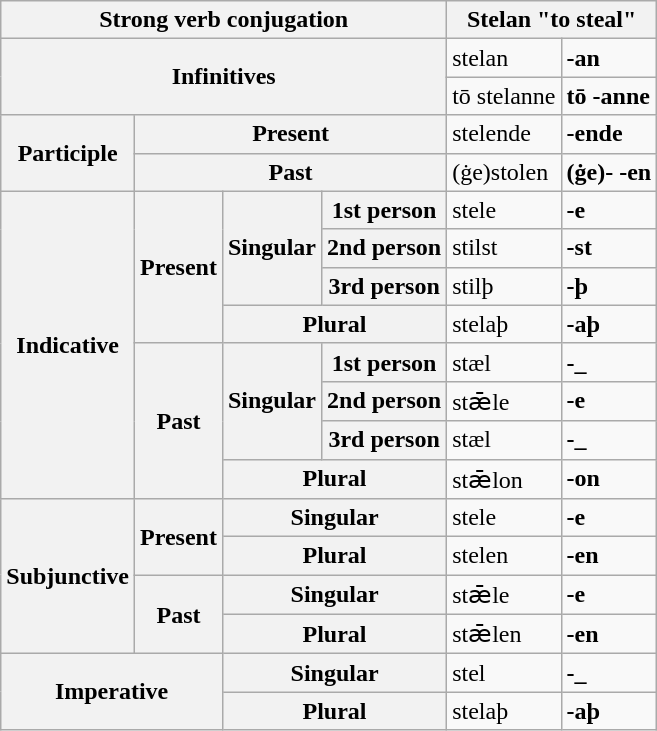<table class="wikitable mw-collapsible">
<tr>
<th colspan="4">Strong verb conjugation</th>
<th colspan="2">Stelan "to steal"</th>
</tr>
<tr>
<th colspan="4" rowspan="2">Infinitives</th>
<td>stelan</td>
<td><strong>-an</strong></td>
</tr>
<tr>
<td>tō stelanne</td>
<td><strong>tō -anne</strong></td>
</tr>
<tr>
<th rowspan="2">Participle</th>
<th colspan="3">Present</th>
<td>stelende</td>
<td><strong>-ende</strong></td>
</tr>
<tr>
<th colspan="3">Past</th>
<td>(ġe)stolen</td>
<td><strong>(ġe)- -en</strong></td>
</tr>
<tr>
<th rowspan="8">Indicative</th>
<th rowspan="4">Present</th>
<th rowspan="3">Singular</th>
<th>1st person</th>
<td>stele</td>
<td><strong>-e</strong></td>
</tr>
<tr>
<th>2nd person</th>
<td>stilst</td>
<td><strong>-st</strong></td>
</tr>
<tr>
<th>3rd person</th>
<td>stilþ</td>
<td><strong>-þ</strong></td>
</tr>
<tr>
<th colspan="2">Plural</th>
<td>stelaþ</td>
<td><strong>-aþ</strong></td>
</tr>
<tr>
<th rowspan="4">Past</th>
<th rowspan="3">Singular</th>
<th>1st person</th>
<td>stæl</td>
<td><strong>-_</strong></td>
</tr>
<tr>
<th>2nd person</th>
<td>stǣle</td>
<td><strong>-e</strong></td>
</tr>
<tr>
<th>3rd person</th>
<td>stæl</td>
<td><strong>-_</strong></td>
</tr>
<tr>
<th colspan="2">Plural</th>
<td>stǣlon</td>
<td><strong>-on</strong></td>
</tr>
<tr>
<th rowspan="4">Subjunctive</th>
<th rowspan="2">Present</th>
<th colspan="2">Singular</th>
<td>stele</td>
<td><strong>-e</strong></td>
</tr>
<tr>
<th colspan="2">Plural</th>
<td>stelen</td>
<td><strong>-en</strong></td>
</tr>
<tr>
<th rowspan="2">Past</th>
<th colspan="2">Singular</th>
<td>stǣle</td>
<td><strong>-e</strong></td>
</tr>
<tr>
<th colspan="2">Plural</th>
<td>stǣlen</td>
<td><strong>-en</strong></td>
</tr>
<tr>
<th colspan="2" rowspan="2">Imperative</th>
<th colspan="2">Singular</th>
<td>stel</td>
<td><strong>-_</strong></td>
</tr>
<tr>
<th colspan="2">Plural</th>
<td>stelaþ</td>
<td><strong>-aþ</strong></td>
</tr>
</table>
